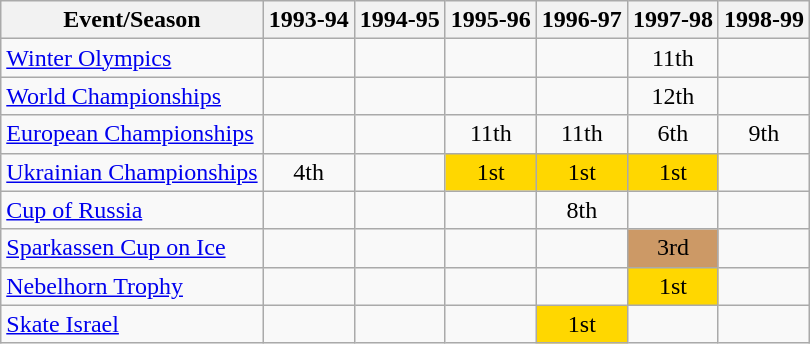<table class="wikitable">
<tr>
<th>Event/Season</th>
<th>1993-94</th>
<th>1994-95</th>
<th>1995-96</th>
<th>1996-97</th>
<th>1997-98</th>
<th>1998-99</th>
</tr>
<tr>
<td><a href='#'>Winter Olympics</a></td>
<td></td>
<td></td>
<td></td>
<td></td>
<td align="center">11th</td>
<td></td>
</tr>
<tr>
<td><a href='#'>World Championships</a></td>
<td></td>
<td></td>
<td></td>
<td></td>
<td align="center">12th</td>
<td></td>
</tr>
<tr>
<td><a href='#'>European Championships</a></td>
<td></td>
<td></td>
<td align="center">11th</td>
<td align="center">11th</td>
<td align="center">6th</td>
<td align="center">9th</td>
</tr>
<tr>
<td><a href='#'>Ukrainian Championships</a></td>
<td align="center">4th</td>
<td></td>
<td align="center" bgcolor="gold">1st</td>
<td align="center" bgcolor="gold">1st</td>
<td align="center" bgcolor="gold">1st</td>
<td></td>
</tr>
<tr>
<td><a href='#'>Cup of Russia</a></td>
<td></td>
<td></td>
<td></td>
<td align="center">8th</td>
<td></td>
<td></td>
</tr>
<tr>
<td><a href='#'>Sparkassen Cup on Ice</a></td>
<td></td>
<td></td>
<td></td>
<td></td>
<td align="center" bgcolor="cc9966">3rd</td>
<td></td>
</tr>
<tr>
<td><a href='#'>Nebelhorn Trophy</a></td>
<td></td>
<td></td>
<td></td>
<td></td>
<td align="center" bgcolor="gold">1st</td>
<td></td>
</tr>
<tr>
<td><a href='#'>Skate Israel</a></td>
<td></td>
<td></td>
<td></td>
<td align="center" bgcolor="gold">1st</td>
<td></td>
<td></td>
</tr>
</table>
